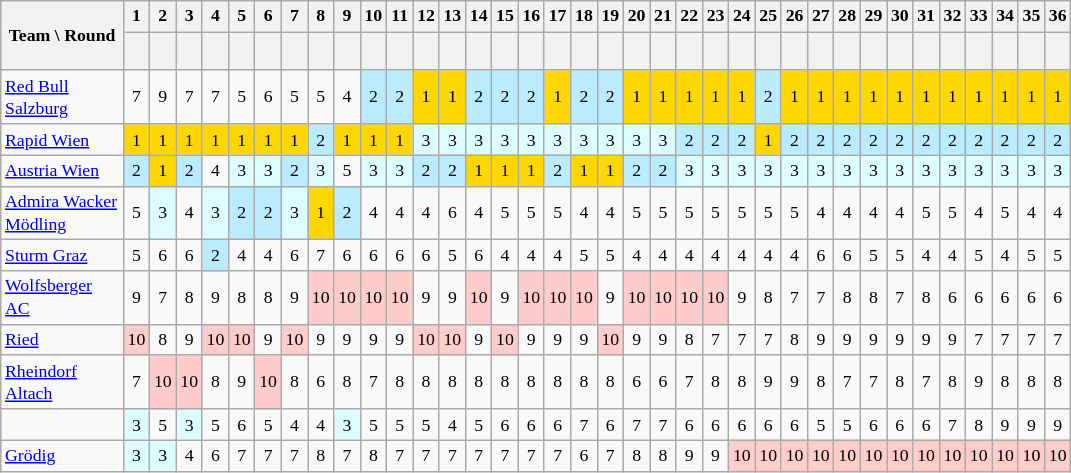<table class="wikitable sortable" style="font-size: 74%; text-align:center;">
<tr>
<th rowspan="2" style="width:76px;">Team \ Round</th>
<th align=center>1</th>
<th align=center>2</th>
<th align=center>3</th>
<th align=center>4</th>
<th align=center>5</th>
<th align=center>6</th>
<th align=center>7</th>
<th align=center>8</th>
<th align=center>9</th>
<th align=center>10</th>
<th align=center>11</th>
<th align=center>12</th>
<th align=center>13</th>
<th align=center>14</th>
<th align=center>15</th>
<th align=center>16</th>
<th align=center>17</th>
<th align=center>18</th>
<th align=center>19</th>
<th align=center>20</th>
<th align=center>21</th>
<th align=center>22</th>
<th align=center>23</th>
<th align=center>24</th>
<th align=center>25</th>
<th align=center>26</th>
<th align=center>27</th>
<th align=center>28</th>
<th align=center>29</th>
<th align=center>30</th>
<th align=center>31</th>
<th align=center>32</th>
<th align=center>33</th>
<th align=center>34</th>
<th align=center>35</th>
<th align=center>36</th>
</tr>
<tr>
<th style="text-align:center; height:20px;"></th>
<th align=center></th>
<th align=center></th>
<th align=center></th>
<th align=center></th>
<th align=center></th>
<th align=center></th>
<th align=center></th>
<th align=center></th>
<th align=center></th>
<th align=center></th>
<th align=center></th>
<th align=center></th>
<th align=center></th>
<th align=center></th>
<th align=center></th>
<th align=center></th>
<th align=center></th>
<th align=center></th>
<th align=center></th>
<th align=center></th>
<th align=center></th>
<th align=center></th>
<th align=center></th>
<th align=center></th>
<th align=center></th>
<th align=center></th>
<th align=center></th>
<th align=center></th>
<th align=center></th>
<th align=center></th>
<th align=center></th>
<th align=center></th>
<th align=center></th>
<th align=center></th>
<th align=center></th>
</tr>
<tr align=center>
<td align=left><a href='#'>Red Bull Salzburg</a></td>
<td>7</td>
<td>9</td>
<td>7</td>
<td>7</td>
<td>5</td>
<td>6</td>
<td>5</td>
<td>5</td>
<td>4</td>
<td style="background:#bbebff;">2</td>
<td style="background:#bbebff;">2</td>
<td style="background:gold;">1</td>
<td style="background:gold;">1</td>
<td style="background:#bbebff;">2</td>
<td style="background:#bbebff;">2</td>
<td style="background:#bbebff;">2</td>
<td style="background:gold;">1</td>
<td style="background:#bbebff;">2</td>
<td style="background:#bbebff;">2</td>
<td style="background:gold;">1</td>
<td style="background:gold;">1</td>
<td style="background:gold;">1</td>
<td style="background:gold;">1</td>
<td style="background:gold;">1</td>
<td style="background:#bbebff;">2</td>
<td style="background:gold;">1</td>
<td style="background:gold;">1</td>
<td style="background:gold;">1</td>
<td style="background:gold;">1</td>
<td style="background:gold;">1</td>
<td style="background:gold;">1</td>
<td style="background:gold;">1</td>
<td style="background:gold;">1</td>
<td style="background:gold;">1</td>
<td style="background:gold;">1</td>
<td style="background:gold;">1</td>
</tr>
<tr align=center>
<td align=left><a href='#'>Rapid Wien</a></td>
<td style="background:gold;">1</td>
<td style="background:gold;">1</td>
<td style="background:gold;">1</td>
<td style="background:gold;">1</td>
<td style="background:gold;">1</td>
<td style="background:gold;">1</td>
<td style="background:gold;">1</td>
<td style="background:#bbebff;">2</td>
<td style="background:gold;">1</td>
<td style="background:gold;">1</td>
<td style="background:gold;">1</td>
<td style="background:#ddfcff;">3</td>
<td style="background:#ddfcff;">3</td>
<td style="background:#ddfcff;">3</td>
<td style="background:#ddfcff;">3</td>
<td style="background:#ddfcff;">3</td>
<td style="background:#ddfcff;">3</td>
<td style="background:#ddfcff;">3</td>
<td style="background:#ddfcff;">3</td>
<td style="background:#ddfcff;">3</td>
<td style="background:#ddfcff;">3</td>
<td style="background:#bbebff;">2</td>
<td style="background:#bbebff;">2</td>
<td style="background:#bbebff;">2</td>
<td style="background:gold;">1</td>
<td style="background:#bbebff;">2</td>
<td style="background:#bbebff;">2</td>
<td style="background:#bbebff;">2</td>
<td style="background:#bbebff;">2</td>
<td style="background:#bbebff;">2</td>
<td style="background:#bbebff;">2</td>
<td style="background:#bbebff;">2</td>
<td style="background:#bbebff;">2</td>
<td style="background:#bbebff;">2</td>
<td style="background:#bbebff;">2</td>
<td style="background:#bbebff;">2</td>
</tr>
<tr align=center>
<td align=left><a href='#'>Austria Wien</a></td>
<td style="background:#bbebff;">2</td>
<td style="background:gold;">1</td>
<td style="background:#bbebff;">2</td>
<td>4</td>
<td style="background:#ddfcff;">3</td>
<td style="background:#ddfcff;">3</td>
<td style="background:#bbebff;">2</td>
<td style="background:#ddfcff;">3</td>
<td>5</td>
<td style="background:#ddfcff;">3</td>
<td style="background:#ddfcff;">3</td>
<td style="background:#bbebff;">2</td>
<td style="background:#bbebff;">2</td>
<td style="background:gold;">1</td>
<td style="background:gold;">1</td>
<td style="background:gold;">1</td>
<td style="background:#bbebff;">2</td>
<td style="background:gold;">1</td>
<td style="background:gold;">1</td>
<td style="background:#bbebff;">2</td>
<td style="background:#bbebff;">2</td>
<td style="background:#ddfcff;">3</td>
<td style="background:#ddfcff;">3</td>
<td style="background:#ddfcff;">3</td>
<td style="background:#ddfcff;">3</td>
<td style="background:#ddfcff;">3</td>
<td style="background:#ddfcff;">3</td>
<td style="background:#ddfcff;">3</td>
<td style="background:#ddfcff;">3</td>
<td style="background:#ddfcff;">3</td>
<td style="background:#ddfcff;">3</td>
<td style="background:#ddfcff;">3</td>
<td style="background:#ddfcff;">3</td>
<td style="background:#ddfcff;">3</td>
<td style="background:#ddfcff;">3</td>
<td style="background:#ddfcff;">3</td>
</tr>
<tr align=center>
<td align=left><a href='#'>Admira Wacker Mödling</a></td>
<td>5</td>
<td style="background:#ddfcff;">3</td>
<td>4</td>
<td style="background:#ddfcff;">3</td>
<td style="background:#bbebff;">2</td>
<td style="background:#bbebff;">2</td>
<td style="background:#ddfcff;">3</td>
<td style="background:gold;">1</td>
<td style="background:#bbebff;">2</td>
<td>4</td>
<td>4</td>
<td>4</td>
<td>6</td>
<td>4</td>
<td>5</td>
<td>5</td>
<td>5</td>
<td>4</td>
<td>4</td>
<td>5</td>
<td>5</td>
<td>5</td>
<td>5</td>
<td>5</td>
<td>5</td>
<td>5</td>
<td>4</td>
<td>4</td>
<td>4</td>
<td>4</td>
<td>5</td>
<td>5</td>
<td>4</td>
<td>5</td>
<td>4</td>
<td>4</td>
</tr>
<tr align=center>
<td align=left><a href='#'>Sturm Graz</a></td>
<td>5</td>
<td>6</td>
<td>6</td>
<td style="background:#bbebff;">2</td>
<td>4</td>
<td>4</td>
<td>6</td>
<td>7</td>
<td>6</td>
<td>6</td>
<td>6</td>
<td>6</td>
<td>5</td>
<td>6</td>
<td>4</td>
<td>4</td>
<td>4</td>
<td>5</td>
<td>5</td>
<td>4</td>
<td>4</td>
<td>4</td>
<td>4</td>
<td>4</td>
<td>4</td>
<td>4</td>
<td>6</td>
<td>6</td>
<td>5</td>
<td>5</td>
<td>4</td>
<td>4</td>
<td>5</td>
<td>4</td>
<td>5</td>
<td>5</td>
</tr>
<tr align=center>
<td align=left><a href='#'>Wolfsberger AC</a></td>
<td>9</td>
<td>7</td>
<td>8</td>
<td>9</td>
<td>8</td>
<td>8</td>
<td>9</td>
<td style="background:#fcc;">10</td>
<td style="background:#fcc;">10</td>
<td style="background:#fcc;">10</td>
<td style="background:#fcc;">10</td>
<td>9</td>
<td>9</td>
<td style="background:#fcc;">10</td>
<td>9</td>
<td style="background:#fcc;">10</td>
<td style="background:#fcc;">10</td>
<td style="background:#fcc;">10</td>
<td>9</td>
<td style="background:#fcc;">10</td>
<td style="background:#fcc;">10</td>
<td style="background:#fcc;">10</td>
<td style="background:#fcc;">10</td>
<td>9</td>
<td>8</td>
<td>7</td>
<td>7</td>
<td>8</td>
<td>8</td>
<td>7</td>
<td>8</td>
<td>6</td>
<td>6</td>
<td>6</td>
<td>6</td>
<td>6</td>
</tr>
<tr align=center>
<td align=left><a href='#'>Ried</a></td>
<td style="background:#fcc;">10</td>
<td>8</td>
<td>9</td>
<td style="background:#fcc;">10</td>
<td style="background:#fcc;">10</td>
<td>9</td>
<td style="background:#fcc;">10</td>
<td>9</td>
<td>9</td>
<td>9</td>
<td>9</td>
<td style="background:#fcc;">10</td>
<td style="background:#fcc;">10</td>
<td>9</td>
<td style="background:#fcc;">10</td>
<td>9</td>
<td>9</td>
<td>9</td>
<td style="background:#fcc;">10</td>
<td>9</td>
<td>9</td>
<td>8</td>
<td>7</td>
<td>7</td>
<td>7</td>
<td>8</td>
<td>9</td>
<td>9</td>
<td>9</td>
<td>9</td>
<td>9</td>
<td>9</td>
<td>7</td>
<td>7</td>
<td>7</td>
<td>7</td>
</tr>
<tr align=center>
<td align=left><a href='#'>Rheindorf Altach</a></td>
<td>7</td>
<td style="background:#fcc;">10</td>
<td style="background:#fcc;">10</td>
<td>8</td>
<td>9</td>
<td style="background:#fcc;">10</td>
<td>8</td>
<td>6</td>
<td>8</td>
<td>7</td>
<td>8</td>
<td>8</td>
<td>8</td>
<td>8</td>
<td>8</td>
<td>8</td>
<td>8</td>
<td>8</td>
<td>8</td>
<td>6</td>
<td>6</td>
<td>7</td>
<td>8</td>
<td>8</td>
<td>9</td>
<td>9</td>
<td>8</td>
<td>7</td>
<td>7</td>
<td>8</td>
<td>7</td>
<td>8</td>
<td>9</td>
<td>8</td>
<td>8</td>
<td>8</td>
</tr>
<tr align=center>
<td align=left></td>
<td style="background:#ddfcff;">3</td>
<td>5</td>
<td style="background:#ddfcff;">3</td>
<td>5</td>
<td>6</td>
<td>5</td>
<td>4</td>
<td>4</td>
<td style="background:#ddfcff;">3</td>
<td>5</td>
<td>5</td>
<td>5</td>
<td>4</td>
<td>5</td>
<td>6</td>
<td>6</td>
<td>6</td>
<td>7</td>
<td>6</td>
<td>7</td>
<td>7</td>
<td>6</td>
<td>6</td>
<td>6</td>
<td>6</td>
<td>6</td>
<td>5</td>
<td>5</td>
<td>6</td>
<td>6</td>
<td>6</td>
<td>7</td>
<td>8</td>
<td>9</td>
<td>9</td>
<td>9</td>
</tr>
<tr align=center>
<td align=left><a href='#'>Grödig</a></td>
<td style="background:#ddfcff;">3</td>
<td style="background:#ddfcff;">3</td>
<td>4</td>
<td>6</td>
<td>7</td>
<td>7</td>
<td>7</td>
<td>8</td>
<td>7</td>
<td>8</td>
<td>7</td>
<td>7</td>
<td>7</td>
<td>7</td>
<td>7</td>
<td>7</td>
<td>7</td>
<td>6</td>
<td>7</td>
<td>8</td>
<td>8</td>
<td>9</td>
<td>9</td>
<td style="background:#fcc;">10</td>
<td style="background:#fcc;">10</td>
<td style="background:#fcc;">10</td>
<td style="background:#fcc;">10</td>
<td style="background:#fcc;">10</td>
<td style="background:#fcc;">10</td>
<td style="background:#fcc;">10</td>
<td style="background:#fcc;">10</td>
<td style="background:#fcc;">10</td>
<td style="background:#fcc;">10</td>
<td style="background:#fcc;">10</td>
<td style="background:#fcc;">10</td>
<td style="background:#fcc;">10</td>
</tr>
</table>
